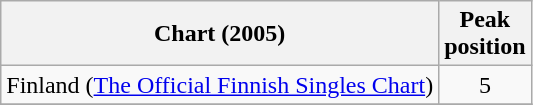<table class="wikitable">
<tr>
<th scope="col">Chart (2005)</th>
<th scope="col">Peak<br>position</th>
</tr>
<tr>
<td>Finland (<a href='#'>The Official Finnish Singles Chart</a>)</td>
<td style="text-align:center;">5</td>
</tr>
<tr>
</tr>
</table>
